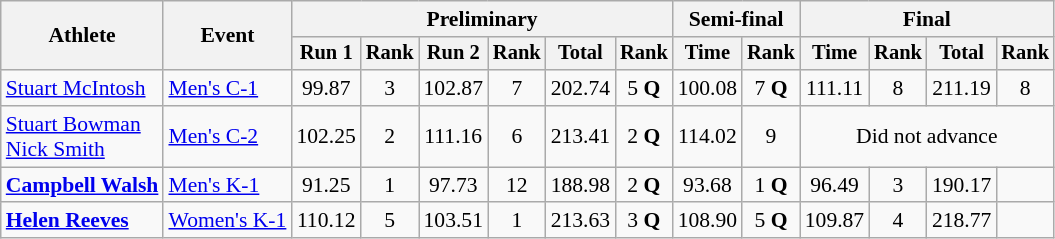<table class="wikitable" style="font-size:90%">
<tr>
<th rowspan="2">Athlete</th>
<th rowspan="2">Event</th>
<th colspan="6">Preliminary</th>
<th colspan="2">Semi-final</th>
<th colspan="4">Final</th>
</tr>
<tr style="font-size:95%">
<th>Run 1</th>
<th>Rank</th>
<th>Run 2</th>
<th>Rank</th>
<th>Total</th>
<th>Rank</th>
<th>Time</th>
<th>Rank</th>
<th>Time</th>
<th>Rank</th>
<th>Total</th>
<th>Rank</th>
</tr>
<tr align=center>
<td align=left><a href='#'>Stuart McIntosh</a></td>
<td align=left><a href='#'>Men's C-1</a></td>
<td>99.87</td>
<td>3</td>
<td>102.87</td>
<td>7</td>
<td>202.74</td>
<td>5 <strong>Q</strong></td>
<td>100.08</td>
<td>7 <strong>Q</strong></td>
<td>111.11</td>
<td>8</td>
<td>211.19</td>
<td>8</td>
</tr>
<tr align=center>
<td align=left><a href='#'>Stuart Bowman</a><br><a href='#'>Nick Smith</a></td>
<td align=left><a href='#'>Men's C-2</a></td>
<td>102.25</td>
<td>2</td>
<td>111.16</td>
<td>6</td>
<td>213.41</td>
<td>2 <strong>Q</strong></td>
<td>114.02</td>
<td>9</td>
<td colspan=4>Did not advance</td>
</tr>
<tr align=center>
<td align=left><strong><a href='#'>Campbell Walsh</a></strong></td>
<td align=left><a href='#'>Men's K-1</a></td>
<td>91.25</td>
<td>1</td>
<td>97.73</td>
<td>12</td>
<td>188.98</td>
<td>2 <strong>Q</strong></td>
<td>93.68</td>
<td>1 <strong>Q</strong></td>
<td>96.49</td>
<td>3</td>
<td>190.17</td>
<td></td>
</tr>
<tr align=center>
<td align=left><strong><a href='#'>Helen Reeves</a></strong></td>
<td align=left><a href='#'>Women's K-1</a></td>
<td>110.12</td>
<td>5</td>
<td>103.51</td>
<td>1</td>
<td>213.63</td>
<td>3 <strong>Q</strong></td>
<td>108.90</td>
<td>5 <strong>Q</strong></td>
<td>109.87</td>
<td>4</td>
<td>218.77</td>
<td></td>
</tr>
</table>
